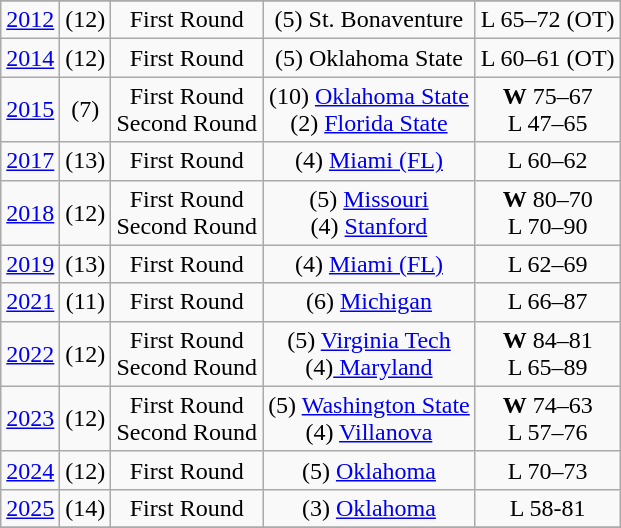<table class="wikitable" style="text-align:center">
<tr>
</tr>
<tr>
<td rowspan=1><a href='#'>2012</a></td>
<td>(12)</td>
<td>First Round</td>
<td>(5) St. Bonaventure</td>
<td>L 65–72 (OT)</td>
</tr>
<tr style="text-align:center;">
<td rowspan=1><a href='#'>2014</a></td>
<td>(12)</td>
<td>First Round</td>
<td>(5) Oklahoma State</td>
<td>L 60–61 (OT)</td>
</tr>
<tr style="text-align:center;">
<td rowspan=1><a href='#'>2015</a></td>
<td>(7)</td>
<td>First Round<br>Second Round</td>
<td>(10) <a href='#'>Oklahoma State</a><br>(2) <a href='#'>Florida State</a></td>
<td><strong>W</strong> 75–67<br>L 47–65</td>
</tr>
<tr style="text-align:center;">
<td rowspan=1><a href='#'>2017</a></td>
<td>(13)</td>
<td>First Round</td>
<td>(4) <a href='#'>Miami (FL)</a></td>
<td>L 60–62</td>
</tr>
<tr style="text-align:center;">
<td rowspan=1><a href='#'>2018</a></td>
<td>(12)</td>
<td>First Round<br>Second Round</td>
<td>(5) <a href='#'>Missouri</a><br>(4) <a href='#'>Stanford</a></td>
<td><strong>W</strong> 80–70<br>L 70–90</td>
</tr>
<tr style="text-align:center;">
<td rowspan=1><a href='#'>2019</a></td>
<td>(13)</td>
<td>First Round</td>
<td>(4) <a href='#'>Miami (FL)</a></td>
<td>L 62–69</td>
</tr>
<tr style="text-align:center;">
<td rowspan=1><a href='#'>2021</a></td>
<td>(11)</td>
<td>First Round</td>
<td>(6) <a href='#'>Michigan</a></td>
<td>L 66–87</td>
</tr>
<tr style="text-align:center;">
<td rowspan=1><a href='#'>2022</a></td>
<td>(12)</td>
<td>First Round<br>Second Round</td>
<td>(5) <a href='#'>Virginia Tech</a><br>(4)<a href='#'> Maryland</a></td>
<td><strong>W</strong> 84–81<br>L 65–89</td>
</tr>
<tr style="text-align:center;">
<td rowspan=1><a href='#'>2023</a></td>
<td>(12)</td>
<td>First Round<br>Second Round</td>
<td>(5) <a href='#'>Washington State</a><br> (4) <a href='#'>Villanova</a></td>
<td><strong>W</strong> 74–63<br>L 57–76</td>
</tr>
<tr style="text-align:center;">
<td rowspan="1"><a href='#'>2024</a></td>
<td>(12)</td>
<td>First Round</td>
<td>(5) <a href='#'>Oklahoma</a></td>
<td>L 70–73</td>
</tr>
<tr style="text-align:center;">
<td rowspan="1"><a href='#'>2025</a></td>
<td>(14)</td>
<td>First Round</td>
<td>(3) <a href='#'>Oklahoma</a></td>
<td>L 58-81</td>
</tr>
<tr style="text-align:center;">
</tr>
</table>
